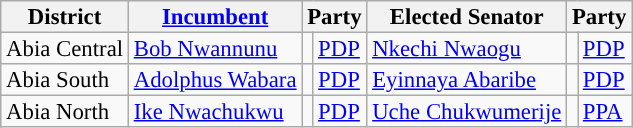<table class="sortable wikitable" style="font-size:95%;line-height:14px;">
<tr>
<th class="unsortable">District</th>
<th class="unsortable"><a href='#'>Incumbent</a></th>
<th colspan="2">Party</th>
<th class="unsortable">Elected Senator</th>
<th colspan="2">Party</th>
</tr>
<tr>
<td>Abia Central</td>
<td><a href='#'>Bob Nwannunu</a></td>
<td style="background:"></td>
<td><a href='#'>PDP</a></td>
<td><a href='#'>Nkechi Nwaogu</a></td>
<td style="background:"></td>
<td><a href='#'>PDP</a></td>
</tr>
<tr>
<td>Abia South</td>
<td><a href='#'>Adolphus Wabara</a></td>
<td style="background:"></td>
<td><a href='#'>PDP</a></td>
<td><a href='#'>Eyinnaya Abaribe</a></td>
<td style="background:"></td>
<td><a href='#'>PDP</a></td>
</tr>
<tr>
<td>Abia North</td>
<td><a href='#'>Ike Nwachukwu</a></td>
<td style="background:"></td>
<td><a href='#'>PDP</a></td>
<td><a href='#'>Uche Chukwumerije</a></td>
<td style="background:"></td>
<td><a href='#'>PPA</a></td>
</tr>
</table>
